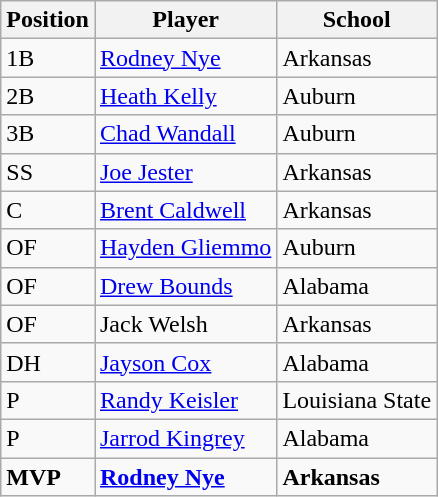<table class="wikitable">
<tr>
<th>Position</th>
<th>Player</th>
<th>School</th>
</tr>
<tr>
<td>1B</td>
<td><a href='#'>Rodney Nye</a></td>
<td>Arkansas</td>
</tr>
<tr>
<td>2B</td>
<td><a href='#'>Heath Kelly</a></td>
<td>Auburn</td>
</tr>
<tr>
<td>3B</td>
<td><a href='#'>Chad Wandall</a></td>
<td>Auburn</td>
</tr>
<tr>
<td>SS</td>
<td><a href='#'>Joe Jester</a></td>
<td>Arkansas</td>
</tr>
<tr>
<td>C</td>
<td><a href='#'>Brent Caldwell</a></td>
<td>Arkansas</td>
</tr>
<tr>
<td>OF</td>
<td><a href='#'>Hayden Gliemmo</a></td>
<td>Auburn</td>
</tr>
<tr>
<td>OF</td>
<td><a href='#'>Drew Bounds</a></td>
<td>Alabama</td>
</tr>
<tr>
<td>OF</td>
<td>Jack Welsh</td>
<td>Arkansas</td>
</tr>
<tr>
<td>DH</td>
<td><a href='#'>Jayson Cox</a></td>
<td>Alabama</td>
</tr>
<tr>
<td>P</td>
<td><a href='#'>Randy Keisler</a></td>
<td>Louisiana State</td>
</tr>
<tr>
<td>P</td>
<td><a href='#'>Jarrod Kingrey</a></td>
<td>Alabama</td>
</tr>
<tr>
<td><strong>MVP</strong></td>
<td><strong><a href='#'>Rodney Nye</a></strong></td>
<td><strong>Arkansas</strong></td>
</tr>
</table>
